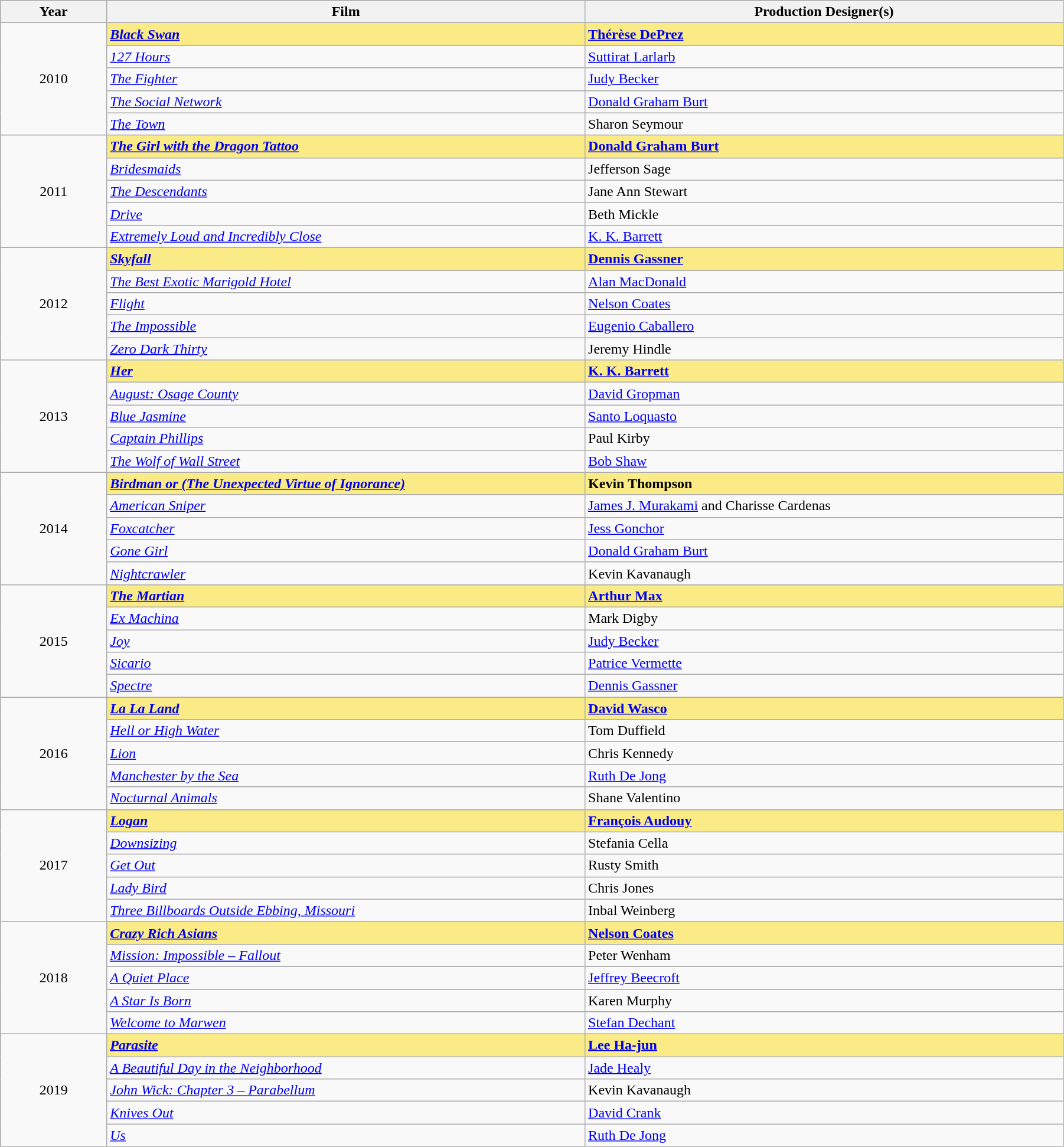<table class="wikitable" width="95%" cellpadding="5">
<tr>
<th width="10%">Year</th>
<th width="45%">Film</th>
<th width="45%">Production Designer(s)</th>
</tr>
<tr>
<td rowspan="5" style="text-align:center;">2010<br></td>
<td style="background:#FAEB86;"><strong><em><a href='#'>Black Swan</a></em></strong></td>
<td style="background:#FAEB86;"><strong><a href='#'>Thérèse DePrez</a></strong></td>
</tr>
<tr>
<td><em><a href='#'>127 Hours</a></em></td>
<td><a href='#'>Suttirat Larlarb</a></td>
</tr>
<tr>
<td><em><a href='#'>The Fighter</a></em></td>
<td><a href='#'>Judy Becker</a></td>
</tr>
<tr>
<td><em><a href='#'>The Social Network</a></em></td>
<td><a href='#'>Donald Graham Burt</a></td>
</tr>
<tr>
<td><em><a href='#'>The Town</a></em></td>
<td>Sharon Seymour</td>
</tr>
<tr>
<td rowspan="5" style="text-align:center;">2011<br></td>
<td style="background:#FAEB86;"><strong><em><a href='#'>The Girl with the Dragon Tattoo</a></em></strong></td>
<td style="background:#FAEB86;"><strong><a href='#'>Donald Graham Burt</a></strong></td>
</tr>
<tr>
<td><em><a href='#'>Bridesmaids</a></em></td>
<td>Jefferson Sage</td>
</tr>
<tr>
<td><em><a href='#'>The Descendants</a></em></td>
<td>Jane Ann Stewart</td>
</tr>
<tr>
<td><em><a href='#'>Drive</a></em></td>
<td>Beth Mickle</td>
</tr>
<tr>
<td><em><a href='#'>Extremely Loud and Incredibly Close</a></em></td>
<td><a href='#'>K. K. Barrett</a></td>
</tr>
<tr>
<td rowspan="5" style="text-align:center;">2012<br></td>
<td style="background:#FAEB86;"><strong><em><a href='#'>Skyfall</a></em></strong></td>
<td style="background:#FAEB86;"><strong><a href='#'>Dennis Gassner</a></strong></td>
</tr>
<tr>
<td><em><a href='#'>The Best Exotic Marigold Hotel</a></em></td>
<td><a href='#'>Alan MacDonald</a></td>
</tr>
<tr>
<td><em><a href='#'>Flight</a></em></td>
<td><a href='#'>Nelson Coates</a></td>
</tr>
<tr>
<td><em><a href='#'>The Impossible</a></em></td>
<td><a href='#'>Eugenio Caballero</a></td>
</tr>
<tr>
<td><em><a href='#'>Zero Dark Thirty</a></em></td>
<td>Jeremy Hindle</td>
</tr>
<tr>
<td rowspan="5" style="text-align:center;">2013<br></td>
<td style="background:#FAEB86;"><strong><em><a href='#'>Her</a></em></strong></td>
<td style="background:#FAEB86;"><strong><a href='#'>K. K. Barrett</a></strong></td>
</tr>
<tr>
<td><em><a href='#'>August: Osage County</a></em></td>
<td><a href='#'>David Gropman</a></td>
</tr>
<tr>
<td><em><a href='#'>Blue Jasmine</a></em></td>
<td><a href='#'>Santo Loquasto</a></td>
</tr>
<tr>
<td><em><a href='#'>Captain Phillips</a></em></td>
<td>Paul Kirby</td>
</tr>
<tr>
<td><em><a href='#'>The Wolf of Wall Street</a></em></td>
<td><a href='#'>Bob Shaw</a></td>
</tr>
<tr>
<td rowspan="5" style="text-align:center;">2014<br></td>
<td style="background:#FAEB86;"><strong><em><a href='#'>Birdman or (The Unexpected Virtue of Ignorance)</a></em></strong></td>
<td style="background:#FAEB86;"><strong>Kevin Thompson</strong></td>
</tr>
<tr>
<td><em><a href='#'>American Sniper</a></em></td>
<td><a href='#'>James J. Murakami</a> and Charisse Cardenas</td>
</tr>
<tr>
<td><em><a href='#'>Foxcatcher</a></em></td>
<td><a href='#'>Jess Gonchor</a></td>
</tr>
<tr>
<td><em><a href='#'>Gone Girl</a></em></td>
<td><a href='#'>Donald Graham Burt</a></td>
</tr>
<tr>
<td><em><a href='#'>Nightcrawler</a></em></td>
<td>Kevin Kavanaugh</td>
</tr>
<tr>
<td rowspan="5" style="text-align:center;">2015</td>
<td style="background:#FAEB86;"><strong><em><a href='#'>The Martian</a></em></strong></td>
<td style="background:#FAEB86;"><strong><a href='#'>Arthur Max</a></strong></td>
</tr>
<tr>
<td><em><a href='#'>Ex Machina</a></em></td>
<td>Mark Digby</td>
</tr>
<tr>
<td><em><a href='#'>Joy</a></em></td>
<td><a href='#'>Judy Becker</a></td>
</tr>
<tr>
<td><em><a href='#'>Sicario</a></em></td>
<td><a href='#'>Patrice Vermette</a></td>
</tr>
<tr>
<td><em><a href='#'>Spectre</a></em></td>
<td><a href='#'>Dennis Gassner</a></td>
</tr>
<tr>
<td rowspan="5" style="text-align:center;">2016</td>
<td style="background:#FAEB86;"><strong><em><a href='#'>La La Land</a></em></strong></td>
<td style="background:#FAEB86;"><strong><a href='#'>David Wasco</a></strong></td>
</tr>
<tr>
<td><em><a href='#'>Hell or High Water</a></em></td>
<td>Tom Duffield</td>
</tr>
<tr>
<td><em><a href='#'>Lion</a></em></td>
<td>Chris Kennedy</td>
</tr>
<tr>
<td><em><a href='#'>Manchester by the Sea</a></em></td>
<td><a href='#'>Ruth De Jong</a></td>
</tr>
<tr>
<td><em><a href='#'>Nocturnal Animals</a></em></td>
<td>Shane Valentino</td>
</tr>
<tr>
<td rowspan="5" style="text-align:center;">2017</td>
<td style="background:#FAEB86;"><strong><em><a href='#'>Logan</a></em></strong></td>
<td style="background:#FAEB86;"><strong><a href='#'>François Audouy</a></strong></td>
</tr>
<tr>
<td><em><a href='#'>Downsizing</a></em></td>
<td>Stefania Cella</td>
</tr>
<tr>
<td><em><a href='#'>Get Out</a></em></td>
<td>Rusty Smith</td>
</tr>
<tr>
<td><em><a href='#'>Lady Bird</a></em></td>
<td>Chris Jones</td>
</tr>
<tr>
<td><em><a href='#'>Three Billboards Outside Ebbing, Missouri</a></em></td>
<td>Inbal Weinberg</td>
</tr>
<tr>
<td rowspan="5" style="text-align:center;">2018</td>
<td style="background:#FAEB86;"><strong><em><a href='#'>Crazy Rich Asians</a></em></strong></td>
<td style="background:#FAEB86;"><strong><a href='#'>Nelson Coates</a></strong></td>
</tr>
<tr>
<td><em><a href='#'>Mission: Impossible – Fallout</a></em></td>
<td>Peter Wenham</td>
</tr>
<tr>
<td><em><a href='#'>A Quiet Place</a></em></td>
<td><a href='#'>Jeffrey Beecroft</a></td>
</tr>
<tr>
<td><em><a href='#'>A Star Is Born</a></em></td>
<td>Karen Murphy</td>
</tr>
<tr>
<td><em><a href='#'>Welcome to Marwen</a></em></td>
<td><a href='#'>Stefan Dechant</a></td>
</tr>
<tr>
<td rowspan="5" style="text-align:center;">2019<br></td>
<td style="background:#FAEB86;"><strong><em><a href='#'>Parasite</a></em></strong></td>
<td style="background:#FAEB86;"><strong><a href='#'>Lee Ha-jun</a></strong></td>
</tr>
<tr>
<td><em><a href='#'>A Beautiful Day in the Neighborhood</a></em></td>
<td><a href='#'>Jade Healy</a></td>
</tr>
<tr>
<td><em><a href='#'>John Wick: Chapter 3 – Parabellum</a></em></td>
<td>Kevin Kavanaugh</td>
</tr>
<tr>
<td><em><a href='#'>Knives Out</a></em></td>
<td><a href='#'>David Crank</a></td>
</tr>
<tr>
<td><em><a href='#'>Us</a></em></td>
<td><a href='#'>Ruth De Jong</a></td>
</tr>
</table>
